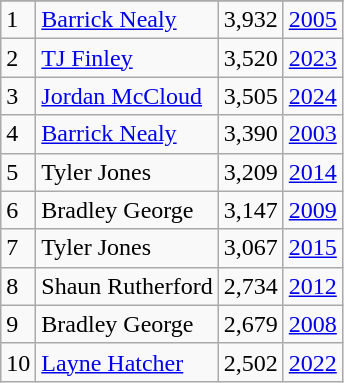<table class="wikitable">
<tr>
</tr>
<tr>
<td>1</td>
<td><a href='#'>Barrick Nealy</a></td>
<td><abbr>3,932</abbr></td>
<td><a href='#'>2005</a></td>
</tr>
<tr>
<td>2</td>
<td><a href='#'>TJ Finley</a></td>
<td><abbr>3,520</abbr></td>
<td><a href='#'>2023</a></td>
</tr>
<tr>
<td>3</td>
<td><a href='#'>Jordan McCloud</a></td>
<td><abbr>3,505</abbr></td>
<td><a href='#'>2024</a></td>
</tr>
<tr>
<td>4</td>
<td><a href='#'>Barrick Nealy</a></td>
<td><abbr>3,390</abbr></td>
<td><a href='#'>2003</a></td>
</tr>
<tr>
<td>5</td>
<td>Tyler Jones</td>
<td><abbr>3,209</abbr></td>
<td><a href='#'>2014</a></td>
</tr>
<tr>
<td>6</td>
<td>Bradley George</td>
<td><abbr>3,147</abbr></td>
<td><a href='#'>2009</a></td>
</tr>
<tr>
<td>7</td>
<td>Tyler Jones</td>
<td><abbr>3,067</abbr></td>
<td><a href='#'>2015</a></td>
</tr>
<tr>
<td>8</td>
<td>Shaun Rutherford</td>
<td><abbr>2,734</abbr></td>
<td><a href='#'>2012</a></td>
</tr>
<tr>
<td>9</td>
<td>Bradley George</td>
<td><abbr>2,679</abbr></td>
<td><a href='#'>2008</a></td>
</tr>
<tr>
<td>10</td>
<td><a href='#'>Layne Hatcher</a></td>
<td><abbr>2,502</abbr></td>
<td><a href='#'>2022</a></td>
</tr>
</table>
